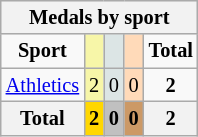<table class="wikitable" style=font-size:85%>
<tr style="background:#efefef;">
<th colspan=5><strong>Medals by sport</strong></th>
</tr>
<tr align=center>
<td><strong>Sport</strong></td>
<td bgcolor=#f7f6a8></td>
<td bgcolor=#dce5e5></td>
<td bgcolor=#ffdab9></td>
<td><strong>Total</strong></td>
</tr>
<tr align=center>
<td><a href='#'>Athletics</a></td>
<td style="background:#F7F6A8;">2</td>
<td style="background:#DCE5E5;">0</td>
<td style="background:#FFDAB9;">0</td>
<td><strong>2</strong></td>
</tr>
<tr align=center>
<th><strong>Total</strong></th>
<th style="background:gold;"><strong>2</strong></th>
<th style="background:silver;"><strong>0</strong></th>
<th style="background:#c96;"><strong>0</strong></th>
<th><strong>2</strong></th>
</tr>
</table>
